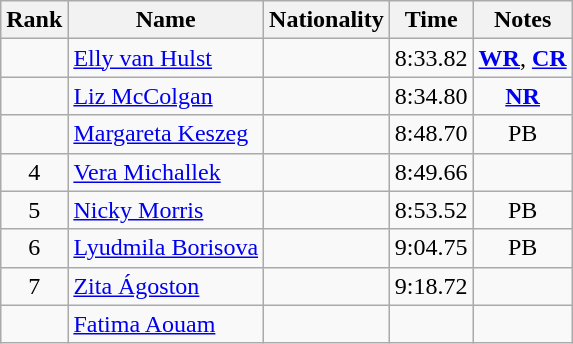<table class="wikitable sortable" style="text-align:center">
<tr>
<th>Rank</th>
<th>Name</th>
<th>Nationality</th>
<th>Time</th>
<th>Notes</th>
</tr>
<tr>
<td></td>
<td align="left"><a href='#'>Elly van Hulst</a></td>
<td align=left></td>
<td>8:33.82</td>
<td><strong><a href='#'>WR</a></strong>, <strong><a href='#'>CR</a></strong></td>
</tr>
<tr>
<td></td>
<td align="left"><a href='#'>Liz McColgan</a></td>
<td align=left></td>
<td>8:34.80</td>
<td><strong><a href='#'>NR</a></strong></td>
</tr>
<tr>
<td></td>
<td align="left"><a href='#'>Margareta Keszeg</a></td>
<td align=left></td>
<td>8:48.70</td>
<td>PB</td>
</tr>
<tr>
<td>4</td>
<td align="left"><a href='#'>Vera Michallek</a></td>
<td align=left></td>
<td>8:49.66</td>
<td></td>
</tr>
<tr>
<td>5</td>
<td align="left"><a href='#'>Nicky Morris</a></td>
<td align=left></td>
<td>8:53.52</td>
<td>PB</td>
</tr>
<tr>
<td>6</td>
<td align="left"><a href='#'>Lyudmila Borisova</a></td>
<td align=left></td>
<td>9:04.75</td>
<td>PB</td>
</tr>
<tr>
<td>7</td>
<td align="left"><a href='#'>Zita Ágoston</a></td>
<td align=left></td>
<td>9:18.72</td>
<td></td>
</tr>
<tr>
<td></td>
<td align="left"><a href='#'>Fatima Aouam</a></td>
<td align=left></td>
<td></td>
<td></td>
</tr>
</table>
